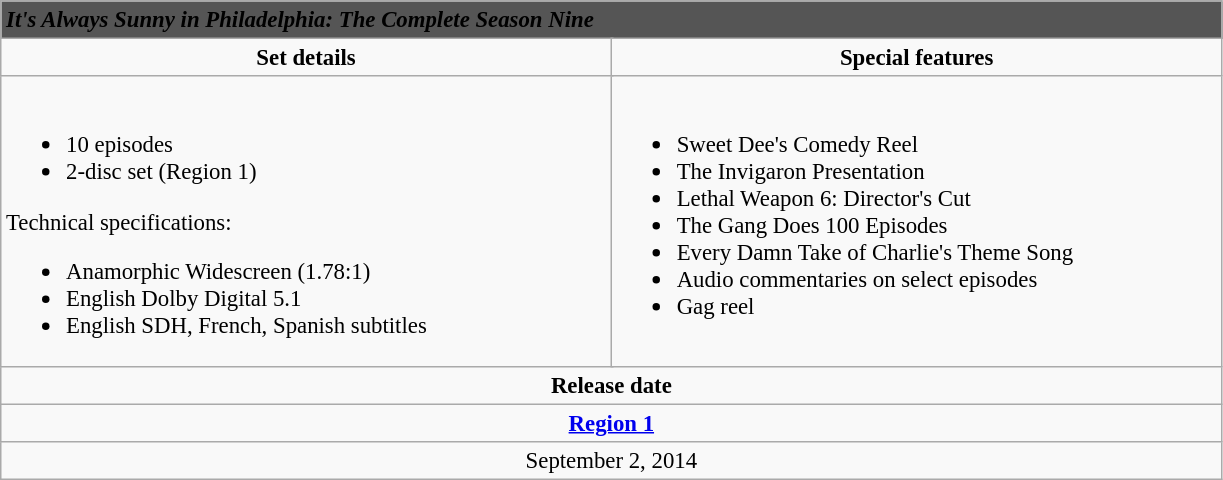<table class="wikitable" style="font-size:95%;">
<tr style="background: #555555;">
<td colspan="6"><span> <strong><em>It's Always Sunny in Philadelphia: The Complete Season Nine</em></strong></span></td>
</tr>
<tr style="vertical-align:top; text-align:center;">
<td style="width:400px;" colspan="3"><strong>Set details</strong></td>
<td style="width:400px;" colspan="3"><strong>Special features</strong></td>
</tr>
<tr valign="top">
<td colspan="3" style="text-align:left; width:400px;"><br><ul><li>10 episodes</li><li>2-disc set (Region 1)</li></ul>Technical specifications:<ul><li>Anamorphic Widescreen (1.78:1)</li><li>English Dolby Digital 5.1</li><li>English SDH, French, Spanish subtitles</li></ul></td>
<td colspan="3" style="text-align:left; width:400px;"><br><ul><li>Sweet Dee's Comedy Reel</li><li>The Invigaron Presentation</li><li>Lethal Weapon 6: Director's Cut</li><li>The Gang Does 100 Episodes</li><li>Every Damn Take of Charlie's Theme Song</li><li>Audio commentaries on select episodes</li><li>Gag reel</li></ul></td>
</tr>
<tr>
<td colspan="6" style="text-align:center;"><strong>Release date</strong></td>
</tr>
<tr>
<td colspan="6" style="text-align:center;"><strong><a href='#'>Region 1</a></strong></td>
</tr>
<tr style="text-align:center;">
<td colspan="6">September 2, 2014</td>
</tr>
</table>
